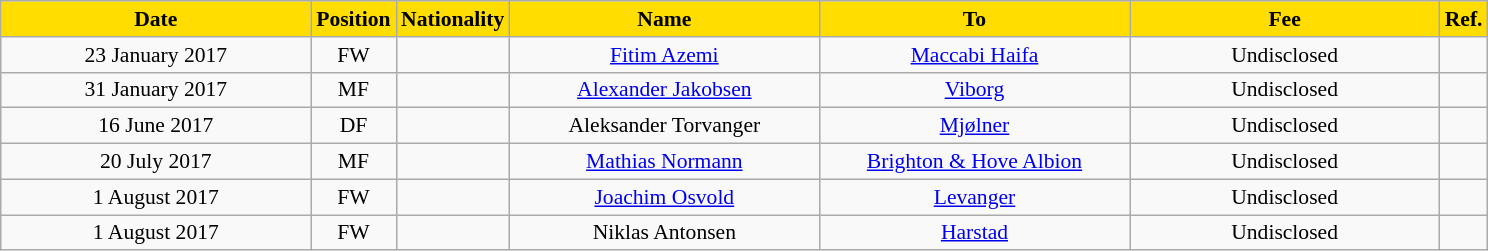<table class="wikitable"  style="text-align:center; font-size:90%; ">
<tr>
<th style="background:#FFDD00; color:black; width:200px;">Date</th>
<th style="background:#FFDD00; color:black; width:50px;">Position</th>
<th style="background:#FFDD00; color:black; width:50px;">Nationality</th>
<th style="background:#FFDD00; color:black; width:200px;">Name</th>
<th style="background:#FFDD00; color:black; width:200px;">To</th>
<th style="background:#FFDD00; color:black; width:200px;">Fee</th>
<th style="background:#FFDD00; color:black; width:25px;">Ref.</th>
</tr>
<tr>
<td>23 January 2017</td>
<td>FW</td>
<td></td>
<td><a href='#'>Fitim Azemi</a></td>
<td><a href='#'>Maccabi Haifa</a></td>
<td>Undisclosed</td>
<td></td>
</tr>
<tr>
<td>31 January 2017</td>
<td>MF</td>
<td></td>
<td><a href='#'>Alexander Jakobsen</a></td>
<td><a href='#'>Viborg</a></td>
<td>Undisclosed</td>
<td></td>
</tr>
<tr>
<td>16 June 2017</td>
<td>DF</td>
<td></td>
<td>Aleksander Torvanger</td>
<td><a href='#'>Mjølner</a></td>
<td>Undisclosed</td>
<td></td>
</tr>
<tr>
<td>20 July 2017</td>
<td>MF</td>
<td></td>
<td><a href='#'>Mathias Normann</a></td>
<td><a href='#'>Brighton & Hove Albion</a></td>
<td>Undisclosed</td>
<td></td>
</tr>
<tr>
<td>1 August 2017</td>
<td>FW</td>
<td></td>
<td><a href='#'>Joachim Osvold</a></td>
<td><a href='#'>Levanger</a></td>
<td>Undisclosed</td>
<td></td>
</tr>
<tr>
<td>1 August 2017</td>
<td>FW</td>
<td></td>
<td>Niklas Antonsen</td>
<td><a href='#'>Harstad</a></td>
<td>Undisclosed</td>
<td></td>
</tr>
</table>
